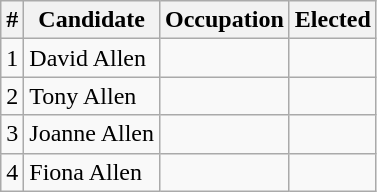<table class="wikitable">
<tr>
<th>#</th>
<th>Candidate</th>
<th>Occupation</th>
<th>Elected</th>
</tr>
<tr>
<td>1</td>
<td>David Allen</td>
<td></td>
<td></td>
</tr>
<tr>
<td>2</td>
<td>Tony Allen</td>
<td></td>
<td></td>
</tr>
<tr>
<td>3</td>
<td>Joanne Allen</td>
<td></td>
<td></td>
</tr>
<tr>
<td>4</td>
<td>Fiona Allen</td>
<td></td>
<td></td>
</tr>
</table>
